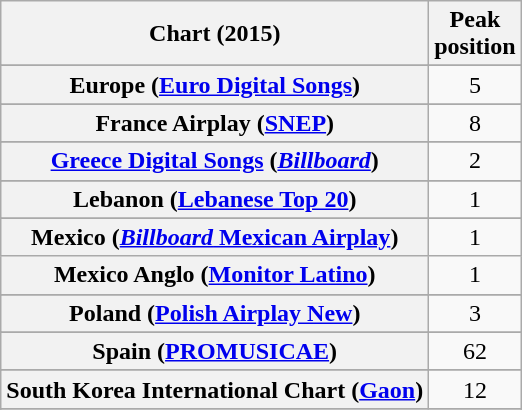<table class="wikitable sortable plainrowheaders" style="text-align:center;">
<tr>
<th>Chart (2015)</th>
<th>Peak<br>position</th>
</tr>
<tr>
</tr>
<tr>
</tr>
<tr>
</tr>
<tr>
</tr>
<tr>
</tr>
<tr>
</tr>
<tr>
</tr>
<tr>
</tr>
<tr>
</tr>
<tr>
</tr>
<tr>
<th scope="row">Europe (<a href='#'>Euro Digital Songs</a>)</th>
<td>5</td>
</tr>
<tr>
</tr>
<tr>
<th scope="row">France Airplay (<a href='#'>SNEP</a>)</th>
<td style="text-align:center;">8</td>
</tr>
<tr>
</tr>
<tr>
<th scope="row"><a href='#'>Greece Digital Songs</a> (<em><a href='#'>Billboard</a></em>)</th>
<td>2</td>
</tr>
<tr>
</tr>
<tr>
</tr>
<tr>
</tr>
<tr>
</tr>
<tr>
</tr>
<tr>
</tr>
<tr>
</tr>
<tr>
<th scope="row">Lebanon (<a href='#'>Lebanese Top 20</a>)</th>
<td>1</td>
</tr>
<tr>
</tr>
<tr>
<th scope="row">Mexico (<a href='#'><em>Billboard</em> Mexican Airplay</a>)</th>
<td>1</td>
</tr>
<tr>
<th scope="row">Mexico Anglo (<a href='#'>Monitor Latino</a>)</th>
<td>1</td>
</tr>
<tr>
</tr>
<tr>
</tr>
<tr>
</tr>
<tr>
<th scope="row">Poland (<a href='#'>Polish Airplay New</a>)</th>
<td>3</td>
</tr>
<tr>
</tr>
<tr>
</tr>
<tr>
</tr>
<tr>
</tr>
<tr>
<th scope="row">Spain (<a href='#'>PROMUSICAE</a>)</th>
<td>62</td>
</tr>
<tr>
</tr>
<tr>
<th scope="row">South Korea International Chart (<a href='#'>Gaon</a>)</th>
<td>12</td>
</tr>
<tr>
</tr>
<tr>
</tr>
<tr>
</tr>
<tr>
</tr>
<tr>
</tr>
<tr>
</tr>
<tr>
</tr>
<tr>
</tr>
</table>
